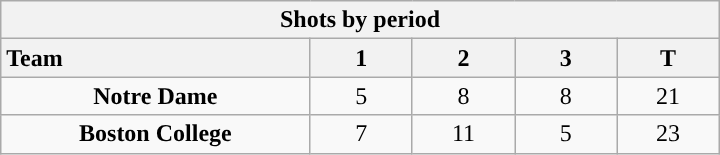<table class="wikitable" style="width:30em; text-align:right;">
<tr>
<th colspan=5>Shots by period</th>
</tr>
<tr>
<th style="width:10em; text-align:left;">Team</th>
<th style="width:3em;">1</th>
<th style="width:3em;">2</th>
<th style="width:3em;">3</th>
<th style="width:3em;">T</th>
</tr>
<tr>
<td align=center><strong>Notre Dame</strong></td>
<td align=center>5</td>
<td align=center>8</td>
<td align=center>8</td>
<td align=center>21</td>
</tr>
<tr>
<td align=center><strong>Boston College</strong></td>
<td align=center>7</td>
<td align=center>11</td>
<td align=center>5</td>
<td align=center>23</td>
</tr>
</table>
